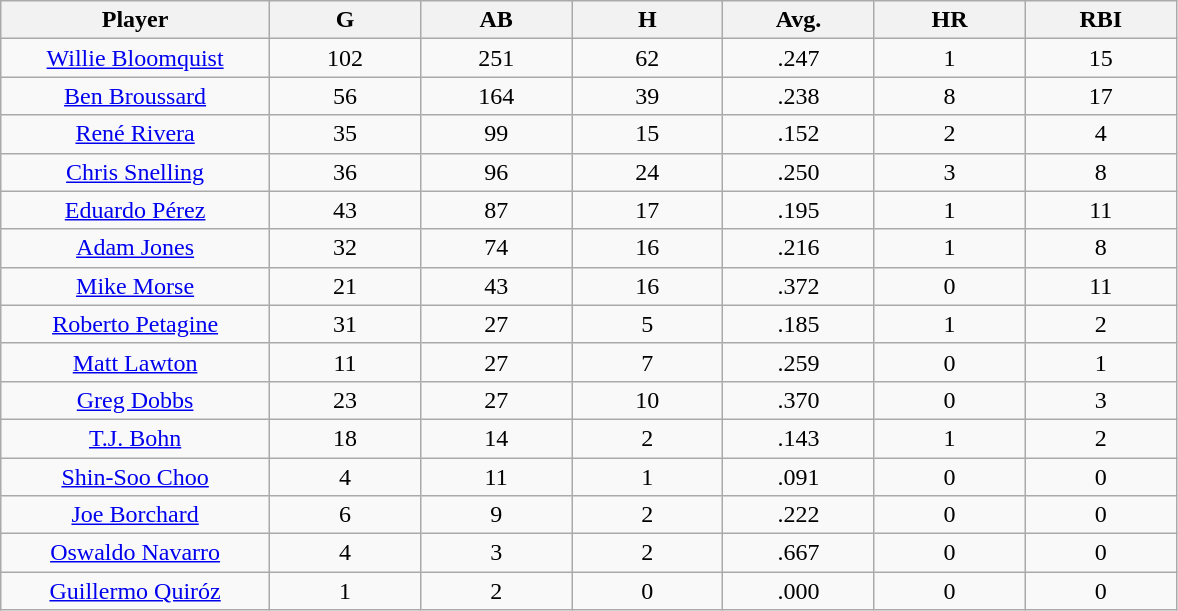<table class="wikitable sortable">
<tr>
<th bgcolor="#DDDDFF" width="16%">Player</th>
<th bgcolor="#DDDDFF" width="9%">G</th>
<th bgcolor="#DDDDFF" width="9%">AB</th>
<th bgcolor="#DDDDFF" width="9%">H</th>
<th bgcolor="#DDDDFF" width="9%">Avg.</th>
<th bgcolor="#DDDDFF" width="9%">HR</th>
<th bgcolor="#DDDDFF" width="9%">RBI</th>
</tr>
<tr align=center>
<td><a href='#'>Willie Bloomquist</a></td>
<td>102</td>
<td>251</td>
<td>62</td>
<td>.247</td>
<td>1</td>
<td>15</td>
</tr>
<tr align=center>
<td><a href='#'>Ben Broussard</a></td>
<td>56</td>
<td>164</td>
<td>39</td>
<td>.238</td>
<td>8</td>
<td>17</td>
</tr>
<tr align=center>
<td><a href='#'>René Rivera</a></td>
<td>35</td>
<td>99</td>
<td>15</td>
<td>.152</td>
<td>2</td>
<td>4</td>
</tr>
<tr align=center>
<td><a href='#'>Chris Snelling</a></td>
<td>36</td>
<td>96</td>
<td>24</td>
<td>.250</td>
<td>3</td>
<td>8</td>
</tr>
<tr align=center>
<td><a href='#'>Eduardo Pérez</a></td>
<td>43</td>
<td>87</td>
<td>17</td>
<td>.195</td>
<td>1</td>
<td>11</td>
</tr>
<tr align=center>
<td><a href='#'>Adam Jones</a></td>
<td>32</td>
<td>74</td>
<td>16</td>
<td>.216</td>
<td>1</td>
<td>8</td>
</tr>
<tr align=center>
<td><a href='#'>Mike Morse</a></td>
<td>21</td>
<td>43</td>
<td>16</td>
<td>.372</td>
<td>0</td>
<td>11</td>
</tr>
<tr align=center>
<td><a href='#'>Roberto Petagine</a></td>
<td>31</td>
<td>27</td>
<td>5</td>
<td>.185</td>
<td>1</td>
<td>2</td>
</tr>
<tr align=center>
<td><a href='#'>Matt Lawton</a></td>
<td>11</td>
<td>27</td>
<td>7</td>
<td>.259</td>
<td>0</td>
<td>1</td>
</tr>
<tr align=center>
<td><a href='#'>Greg Dobbs</a></td>
<td>23</td>
<td>27</td>
<td>10</td>
<td>.370</td>
<td>0</td>
<td>3</td>
</tr>
<tr align=center>
<td><a href='#'>T.J. Bohn</a></td>
<td>18</td>
<td>14</td>
<td>2</td>
<td>.143</td>
<td>1</td>
<td>2</td>
</tr>
<tr align=center>
<td><a href='#'>Shin-Soo Choo</a></td>
<td>4</td>
<td>11</td>
<td>1</td>
<td>.091</td>
<td>0</td>
<td>0</td>
</tr>
<tr align=center>
<td><a href='#'>Joe Borchard</a></td>
<td>6</td>
<td>9</td>
<td>2</td>
<td>.222</td>
<td>0</td>
<td>0</td>
</tr>
<tr align=center>
<td><a href='#'>Oswaldo Navarro</a></td>
<td>4</td>
<td>3</td>
<td>2</td>
<td>.667</td>
<td>0</td>
<td>0</td>
</tr>
<tr align=center>
<td><a href='#'>Guillermo Quiróz</a></td>
<td>1</td>
<td>2</td>
<td>0</td>
<td>.000</td>
<td>0</td>
<td>0</td>
</tr>
</table>
